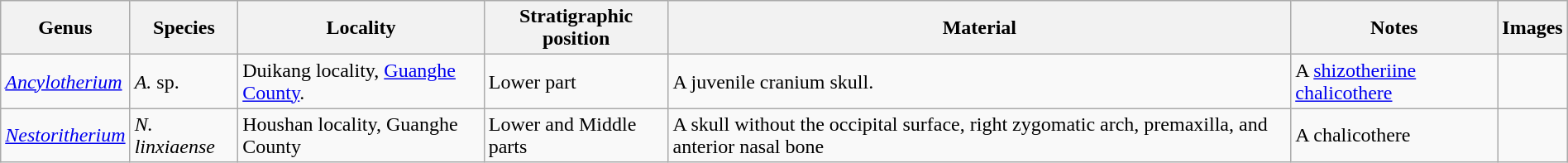<table class="wikitable sortable" align="center" width="100%">
<tr>
<th>Genus</th>
<th>Species</th>
<th>Locality</th>
<th>Stratigraphic position</th>
<th>Material</th>
<th>Notes</th>
<th>Images</th>
</tr>
<tr>
<td><em><a href='#'>Ancylotherium</a></em></td>
<td><em>A.</em> sp.</td>
<td>Duikang locality, <a href='#'>Guanghe County</a>.</td>
<td>Lower part</td>
<td>A juvenile cranium skull.</td>
<td>A <a href='#'>shizotheriine</a> <a href='#'>chalicothere</a></td>
<td></td>
</tr>
<tr>
<td><em><a href='#'>Nestoritherium</a></em></td>
<td><em>N. linxiaense</em></td>
<td>Houshan locality, Guanghe County</td>
<td>Lower and Middle parts</td>
<td>A skull without the occipital surface, right zygomatic arch, premaxilla, and anterior nasal bone</td>
<td>A chalicothere</td>
<td></td>
</tr>
</table>
